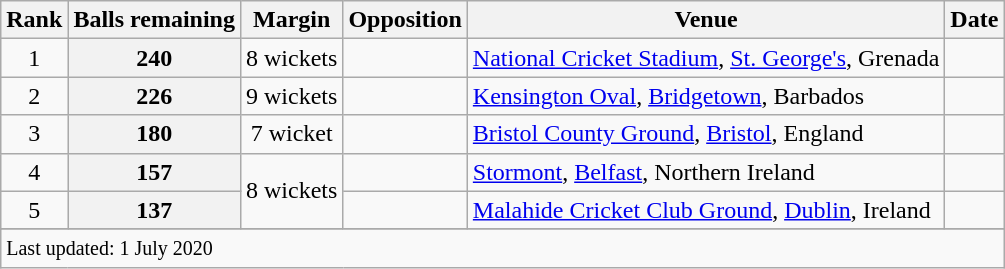<table class="wikitable plainrowheaders sortable">
<tr>
<th scope=col>Rank</th>
<th scope=col>Balls remaining</th>
<th scope=col>Margin</th>
<th scope=col>Opposition</th>
<th scope=col>Venue</th>
<th scope=col>Date</th>
</tr>
<tr>
<td align=center>1</td>
<th scope=row style=text-align:center;>240</th>
<td scope=row style=text-align:center;>8 wickets</td>
<td></td>
<td><a href='#'>National Cricket Stadium</a>, <a href='#'>St. George's</a>, Grenada</td>
<td> </td>
</tr>
<tr>
<td align=center>2</td>
<th scope=row style=text-align:center;>226</th>
<td scope=row style=text-align:center;>9 wickets</td>
<td></td>
<td><a href='#'>Kensington Oval</a>, <a href='#'>Bridgetown</a>, Barbados</td>
<td> </td>
</tr>
<tr>
<td align=center>3</td>
<th scope=row style=text-align:center;>180</th>
<td scope=row style=text-align:center;>7 wicket</td>
<td></td>
<td><a href='#'>Bristol County Ground</a>, <a href='#'>Bristol</a>, England</td>
<td></td>
</tr>
<tr>
<td align=center>4</td>
<th scope=row style=text-align:center;>157</th>
<td scope=row style=text-align:center; rowspan=2>8 wickets</td>
<td></td>
<td><a href='#'>Stormont</a>, <a href='#'>Belfast</a>, Northern Ireland</td>
<td></td>
</tr>
<tr>
<td align=center>5</td>
<th scope=row style=text-align:center;>137</th>
<td></td>
<td><a href='#'>Malahide Cricket Club Ground</a>, <a href='#'>Dublin</a>, Ireland</td>
<td></td>
</tr>
<tr>
</tr>
<tr class=sortbottom>
<td colspan=6><small>Last updated: 1 July 2020</small></td>
</tr>
</table>
